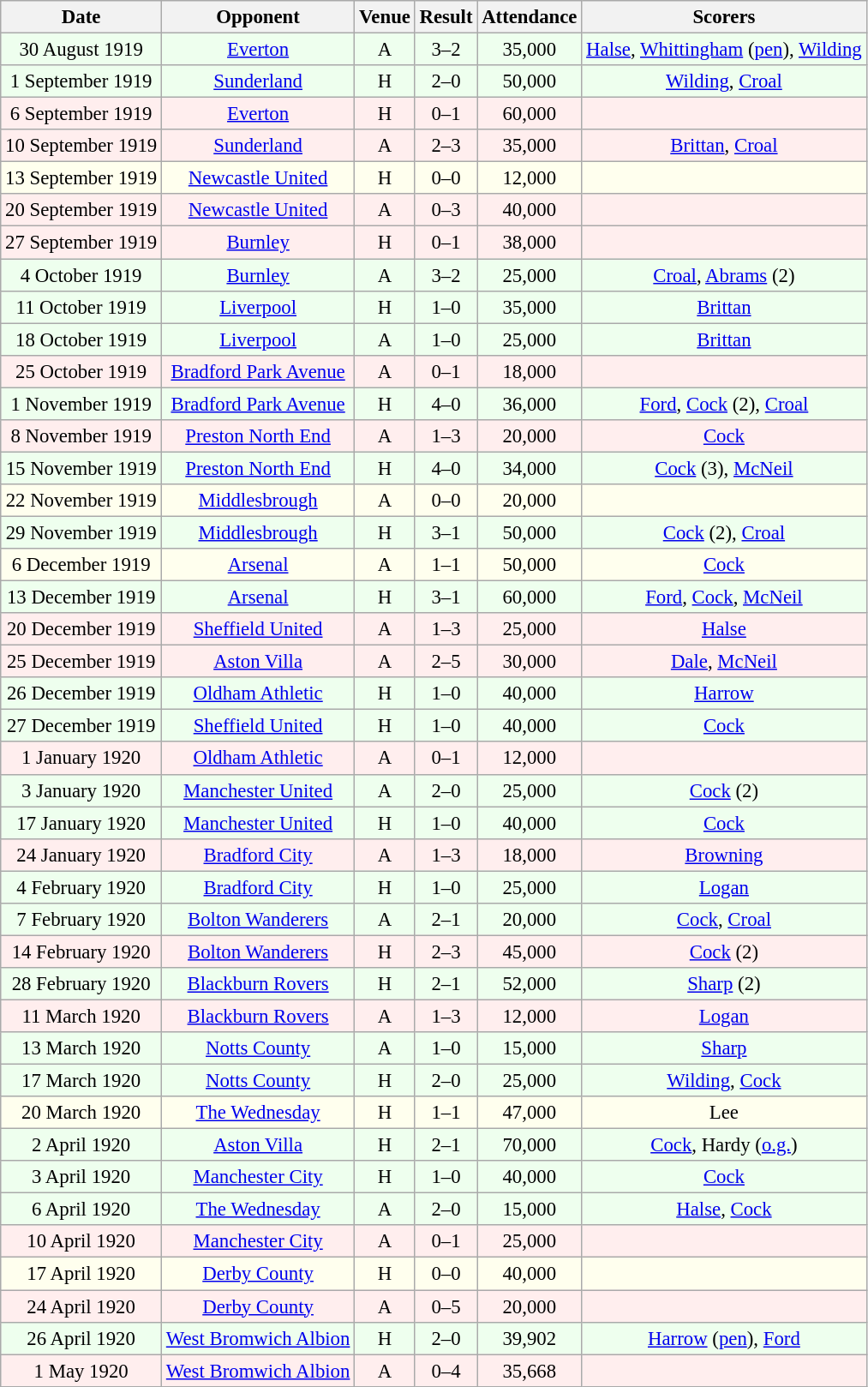<table class="wikitable sortable" style="font-size:95%; text-align:center">
<tr>
<th>Date</th>
<th>Opponent</th>
<th>Venue</th>
<th>Result</th>
<th>Attendance</th>
<th>Scorers</th>
</tr>
<tr bgcolor = "#EEFFEE">
<td>30 August 1919</td>
<td><a href='#'>Everton</a></td>
<td>A</td>
<td>3–2</td>
<td>35,000</td>
<td><a href='#'>Halse</a>, <a href='#'>Whittingham</a> (<a href='#'>pen</a>), <a href='#'>Wilding</a></td>
</tr>
<tr bgcolor = "#EEFFEE">
<td>1 September 1919</td>
<td><a href='#'>Sunderland</a></td>
<td>H</td>
<td>2–0</td>
<td>50,000</td>
<td><a href='#'>Wilding</a>, <a href='#'>Croal</a></td>
</tr>
<tr bgcolor = "#FFEEEE">
<td>6 September 1919</td>
<td><a href='#'>Everton</a></td>
<td>H</td>
<td>0–1</td>
<td>60,000</td>
<td></td>
</tr>
<tr bgcolor = "#FFEEEE">
<td>10 September 1919</td>
<td><a href='#'>Sunderland</a></td>
<td>A</td>
<td>2–3</td>
<td>35,000</td>
<td><a href='#'>Brittan</a>, <a href='#'>Croal</a></td>
</tr>
<tr bgcolor = "#FFFFEE">
<td>13 September 1919</td>
<td><a href='#'>Newcastle United</a></td>
<td>H</td>
<td>0–0</td>
<td>12,000</td>
<td></td>
</tr>
<tr bgcolor = "#FFEEEE">
<td>20 September 1919</td>
<td><a href='#'>Newcastle United</a></td>
<td>A</td>
<td>0–3</td>
<td>40,000</td>
<td></td>
</tr>
<tr bgcolor = "#FFEEEE">
<td>27 September 1919</td>
<td><a href='#'>Burnley</a></td>
<td>H</td>
<td>0–1</td>
<td>38,000</td>
<td></td>
</tr>
<tr bgcolor = "#EEFFEE">
<td>4 October 1919</td>
<td><a href='#'>Burnley</a></td>
<td>A</td>
<td>3–2</td>
<td>25,000</td>
<td><a href='#'>Croal</a>, <a href='#'>Abrams</a> (2)</td>
</tr>
<tr bgcolor = "#EEFFEE">
<td>11 October 1919</td>
<td><a href='#'>Liverpool</a></td>
<td>H</td>
<td>1–0</td>
<td>35,000</td>
<td><a href='#'>Brittan</a></td>
</tr>
<tr bgcolor = "#EEFFEE">
<td>18 October 1919</td>
<td><a href='#'>Liverpool</a></td>
<td>A</td>
<td>1–0</td>
<td>25,000</td>
<td><a href='#'>Brittan</a></td>
</tr>
<tr bgcolor = "#FFEEEE">
<td>25 October 1919</td>
<td><a href='#'>Bradford Park Avenue</a></td>
<td>A</td>
<td>0–1</td>
<td>18,000</td>
<td></td>
</tr>
<tr bgcolor = "#EEFFEE">
<td>1 November 1919</td>
<td><a href='#'>Bradford Park Avenue</a></td>
<td>H</td>
<td>4–0</td>
<td>36,000</td>
<td><a href='#'>Ford</a>, <a href='#'>Cock</a> (2), <a href='#'>Croal</a></td>
</tr>
<tr bgcolor = "#FFEEEE">
<td>8 November 1919</td>
<td><a href='#'>Preston North End</a></td>
<td>A</td>
<td>1–3</td>
<td>20,000</td>
<td><a href='#'>Cock</a></td>
</tr>
<tr bgcolor = "#EEFFEE">
<td>15 November 1919</td>
<td><a href='#'>Preston North End</a></td>
<td>H</td>
<td>4–0</td>
<td>34,000</td>
<td><a href='#'>Cock</a> (3), <a href='#'>McNeil</a></td>
</tr>
<tr bgcolor = "#FFFFEE">
<td>22 November 1919</td>
<td><a href='#'>Middlesbrough</a></td>
<td>A</td>
<td>0–0</td>
<td>20,000</td>
<td></td>
</tr>
<tr bgcolor = "#EEFFEE">
<td>29 November 1919</td>
<td><a href='#'>Middlesbrough</a></td>
<td>H</td>
<td>3–1</td>
<td>50,000</td>
<td><a href='#'>Cock</a> (2), <a href='#'>Croal</a></td>
</tr>
<tr bgcolor = "#FFFFEE">
<td>6 December 1919</td>
<td><a href='#'>Arsenal</a></td>
<td>A</td>
<td>1–1</td>
<td>50,000</td>
<td><a href='#'>Cock</a></td>
</tr>
<tr bgcolor = "#EEFFEE">
<td>13 December 1919</td>
<td><a href='#'>Arsenal</a></td>
<td>H</td>
<td>3–1</td>
<td>60,000</td>
<td><a href='#'>Ford</a>, <a href='#'>Cock</a>, <a href='#'>McNeil</a></td>
</tr>
<tr bgcolor = "#FFEEEE">
<td>20 December 1919</td>
<td><a href='#'>Sheffield United</a></td>
<td>A</td>
<td>1–3</td>
<td>25,000</td>
<td><a href='#'>Halse</a></td>
</tr>
<tr bgcolor = "#FFEEEE">
<td>25 December 1919</td>
<td><a href='#'>Aston Villa</a></td>
<td>A</td>
<td>2–5</td>
<td>30,000</td>
<td><a href='#'>Dale</a>, <a href='#'>McNeil</a></td>
</tr>
<tr bgcolor = "#EEFFEE">
<td>26 December 1919</td>
<td><a href='#'>Oldham Athletic</a></td>
<td>H</td>
<td>1–0</td>
<td>40,000</td>
<td><a href='#'>Harrow</a></td>
</tr>
<tr bgcolor = "#EEFFEE">
<td>27 December 1919</td>
<td><a href='#'>Sheffield United</a></td>
<td>H</td>
<td>1–0</td>
<td>40,000</td>
<td><a href='#'>Cock</a></td>
</tr>
<tr bgcolor = "#FFEEEE">
<td>1 January 1920</td>
<td><a href='#'>Oldham Athletic</a></td>
<td>A</td>
<td>0–1</td>
<td>12,000</td>
<td></td>
</tr>
<tr bgcolor = "#EEFFEE">
<td>3 January 1920</td>
<td><a href='#'>Manchester United</a></td>
<td>A</td>
<td>2–0</td>
<td>25,000</td>
<td><a href='#'>Cock</a> (2)</td>
</tr>
<tr bgcolor = "#EEFFEE">
<td>17 January 1920</td>
<td><a href='#'>Manchester United</a></td>
<td>H</td>
<td>1–0</td>
<td>40,000</td>
<td><a href='#'>Cock</a></td>
</tr>
<tr bgcolor = "#FFEEEE">
<td>24 January 1920</td>
<td><a href='#'>Bradford City</a></td>
<td>A</td>
<td>1–3</td>
<td>18,000</td>
<td><a href='#'>Browning</a></td>
</tr>
<tr bgcolor = "#EEFFEE">
<td>4 February 1920</td>
<td><a href='#'>Bradford City</a></td>
<td>H</td>
<td>1–0</td>
<td>25,000</td>
<td><a href='#'>Logan</a></td>
</tr>
<tr bgcolor = "#EEFFEE">
<td>7 February 1920</td>
<td><a href='#'>Bolton Wanderers</a></td>
<td>A</td>
<td>2–1</td>
<td>20,000</td>
<td><a href='#'>Cock</a>, <a href='#'>Croal</a></td>
</tr>
<tr bgcolor = "#FFEEEE">
<td>14 February 1920</td>
<td><a href='#'>Bolton Wanderers</a></td>
<td>H</td>
<td>2–3</td>
<td>45,000</td>
<td><a href='#'>Cock</a> (2)</td>
</tr>
<tr bgcolor = "#EEFFEE">
<td>28 February 1920</td>
<td><a href='#'>Blackburn Rovers</a></td>
<td>H</td>
<td>2–1</td>
<td>52,000</td>
<td><a href='#'>Sharp</a> (2)</td>
</tr>
<tr bgcolor = "#FFEEEE">
<td>11 March 1920</td>
<td><a href='#'>Blackburn Rovers</a></td>
<td>A</td>
<td>1–3</td>
<td>12,000</td>
<td><a href='#'>Logan</a></td>
</tr>
<tr bgcolor = "#EEFFEE">
<td>13 March 1920</td>
<td><a href='#'>Notts County</a></td>
<td>A</td>
<td>1–0</td>
<td>15,000</td>
<td><a href='#'>Sharp</a></td>
</tr>
<tr bgcolor = "#EEFFEE">
<td>17 March 1920</td>
<td><a href='#'>Notts County</a></td>
<td>H</td>
<td>2–0</td>
<td>25,000</td>
<td><a href='#'>Wilding</a>, <a href='#'>Cock</a></td>
</tr>
<tr bgcolor = "#FFFFEE">
<td>20 March 1920</td>
<td><a href='#'>The Wednesday</a></td>
<td>H</td>
<td>1–1</td>
<td>47,000</td>
<td>Lee</td>
</tr>
<tr bgcolor = "#EEFFEE">
<td>2 April 1920</td>
<td><a href='#'>Aston Villa</a></td>
<td>H</td>
<td>2–1</td>
<td>70,000</td>
<td><a href='#'>Cock</a>, Hardy (<a href='#'>o.g.</a>)</td>
</tr>
<tr bgcolor = "#EEFFEE">
<td>3 April 1920</td>
<td><a href='#'>Manchester City</a></td>
<td>H</td>
<td>1–0</td>
<td>40,000</td>
<td><a href='#'>Cock</a></td>
</tr>
<tr bgcolor = "#EEFFEE">
<td>6 April 1920</td>
<td><a href='#'>The Wednesday</a></td>
<td>A</td>
<td>2–0</td>
<td>15,000</td>
<td><a href='#'>Halse</a>, <a href='#'>Cock</a></td>
</tr>
<tr bgcolor = "#FFEEEE">
<td>10 April 1920</td>
<td><a href='#'>Manchester City</a></td>
<td>A</td>
<td>0–1</td>
<td>25,000</td>
<td></td>
</tr>
<tr bgcolor = "#FFFFEE">
<td>17 April 1920</td>
<td><a href='#'>Derby County</a></td>
<td>H</td>
<td>0–0</td>
<td>40,000</td>
<td></td>
</tr>
<tr bgcolor = "#FFEEEE">
<td>24 April 1920</td>
<td><a href='#'>Derby County</a></td>
<td>A</td>
<td>0–5</td>
<td>20,000</td>
<td></td>
</tr>
<tr bgcolor = "#EEFFEE">
<td>26 April 1920</td>
<td><a href='#'>West Bromwich Albion</a></td>
<td>H</td>
<td>2–0</td>
<td>39,902</td>
<td><a href='#'>Harrow</a> (<a href='#'>pen</a>), <a href='#'>Ford</a></td>
</tr>
<tr bgcolor = "#FFEEEE">
<td>1 May 1920</td>
<td><a href='#'>West Bromwich Albion</a></td>
<td>A</td>
<td>0–4</td>
<td>35,668</td>
<td></td>
</tr>
</table>
